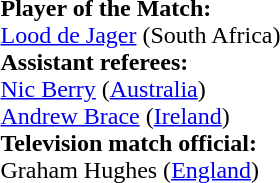<table style="width:100%">
<tr>
<td><br><strong>Player of the Match:</strong>
<br><a href='#'>Lood de Jager</a> (South Africa)<br><strong>Assistant referees:</strong>
<br><a href='#'>Nic Berry</a> (<a href='#'>Australia</a>)
<br><a href='#'>Andrew Brace</a> (<a href='#'>Ireland</a>)
<br><strong>Television match official:</strong>
<br>Graham Hughes (<a href='#'>England</a>)</td>
</tr>
</table>
